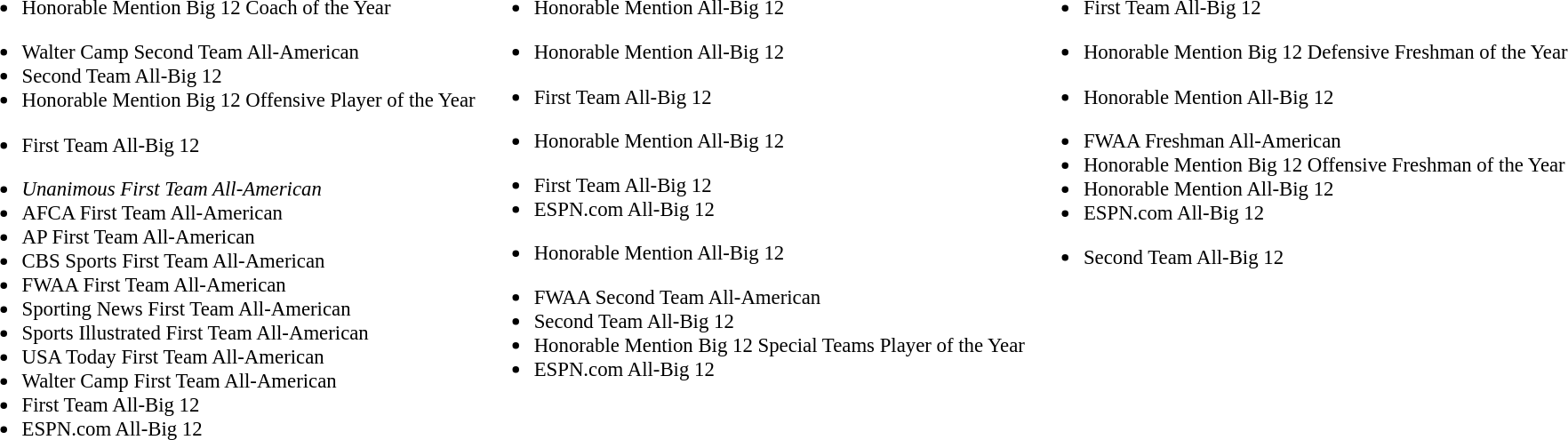<table class="toccolours" style="text-align: left;">
<tr>
<td style="font-size:95%; vertical-align:top;"><br><ul><li>Honorable Mention Big 12 Coach of the Year</li></ul><ul><li>Walter Camp Second Team All-American</li><li>Second Team All-Big 12</li><li>Honorable Mention Big 12 Offensive Player of the Year</li></ul><ul><li>First Team All-Big 12</li></ul><ul><li><em>Unanimous First Team All-American</em></li><li>AFCA First Team All-American</li><li>AP First Team All-American</li><li>CBS Sports First Team All-American</li><li>FWAA First Team All-American</li><li>Sporting News First Team All-American</li><li>Sports Illustrated First Team All-American</li><li>USA Today First Team All-American</li><li>Walter Camp First Team All-American</li><li>First Team All-Big 12</li><li>ESPN.com All-Big 12</li></ul></td>
<td style="vertical-align:top; font-size:95%;"><br><ul><li>Honorable Mention All-Big 12</li></ul><ul><li>Honorable Mention All-Big 12</li></ul><ul><li>First Team All-Big 12</li></ul><ul><li>Honorable Mention All-Big 12</li></ul><ul><li>First Team All-Big 12</li><li>ESPN.com All-Big 12</li></ul><ul><li>Honorable Mention All-Big 12</li></ul><ul><li>FWAA Second Team All-American</li><li>Second Team All-Big 12</li><li>Honorable Mention Big 12 Special Teams Player of the Year</li><li>ESPN.com All-Big 12</li></ul></td>
<td style="vertical-align:top; font-size:95%;"><br><ul><li>First Team All-Big 12</li></ul><ul><li>Honorable Mention Big 12 Defensive Freshman of the Year</li></ul><ul><li>Honorable Mention All-Big 12</li></ul><ul><li>FWAA Freshman All-American</li><li>Honorable Mention Big 12 Offensive Freshman of the Year</li><li>Honorable Mention All-Big 12</li><li>ESPN.com All-Big 12</li></ul><ul><li>Second Team All-Big 12</li></ul></td>
</tr>
</table>
